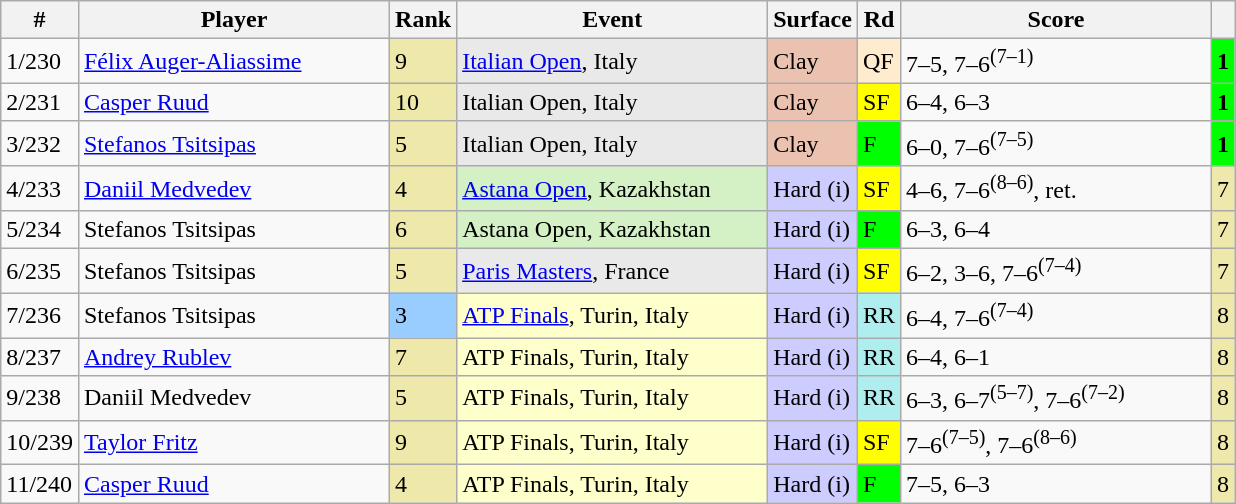<table class="wikitable sortable">
<tr>
<th>#</th>
<th width=200>Player</th>
<th>Rank</th>
<th width=200>Event</th>
<th>Surface</th>
<th>Rd</th>
<th width=200>Score</th>
<th></th>
</tr>
<tr>
<td>1/230</td>
<td> <a href='#'>Félix Auger-Aliassime</a></td>
<td bgcolor=EEE8AA>9</td>
<td bgcolor=e9e9e9><a href='#'>Italian Open</a>, Italy</td>
<td bgcolor=EBC2AF>Clay</td>
<td bgcolor=ffebcd>QF</td>
<td>7–5, 7–6<sup>(7–1)</sup></td>
<td style="text-align:center; background:lime;"><strong>1</strong></td>
</tr>
<tr>
<td>2/231</td>
<td> <a href='#'>Casper Ruud</a></td>
<td bgcolor=EEE8AA>10</td>
<td bgcolor=e9e9e9>Italian Open, Italy</td>
<td bgcolor=EBC2AF>Clay</td>
<td bgcolor=yellow>SF</td>
<td>6–4, 6–3</td>
<td style="text-align:center; background:lime;"><strong>1</strong></td>
</tr>
<tr>
<td>3/232</td>
<td> <a href='#'>Stefanos Tsitsipas</a></td>
<td bgcolor=EEE8AA>5</td>
<td bgcolor=e9e9e9>Italian Open, Italy</td>
<td bgcolor=EBC2AF>Clay</td>
<td bgcolor=lime>F</td>
<td>6–0, 7–6<sup>(7–5)</sup></td>
<td style="text-align:center; background:lime;"><strong>1</strong></td>
</tr>
<tr>
<td>4/233</td>
<td> <a href='#'>Daniil Medvedev</a></td>
<td bgcolor=EEE8AA>4</td>
<td bgcolor=d4f1c5><a href='#'>Astana Open</a>, Kazakhstan</td>
<td bgcolor=#ccf>Hard (i)</td>
<td bgcolor=yellow>SF</td>
<td>4–6, 7–6<sup>(8–6)</sup>, ret.</td>
<td style="text-align:center; background:#EEE8AA;">7</td>
</tr>
<tr>
<td>5/234</td>
<td> Stefanos Tsitsipas</td>
<td bgcolor=EEE8AA>6</td>
<td bgcolor=d4f1c5>Astana Open, Kazakhstan</td>
<td bgcolor=#ccf>Hard (i)</td>
<td bgcolor=lime>F</td>
<td>6–3, 6–4</td>
<td style="text-align:center; background:#EEE8AA;">7</td>
</tr>
<tr>
<td>6/235</td>
<td> Stefanos Tsitsipas</td>
<td bgcolor=EEE8AA>5</td>
<td bgcolor=e9e9e9><a href='#'>Paris Masters</a>, France</td>
<td bgcolor=#ccf>Hard (i)</td>
<td bgcolor=yellow>SF</td>
<td>6–2, 3–6, 7–6<sup>(7–4)</sup></td>
<td style="text-align:center; background:#EEE8AA;">7</td>
</tr>
<tr>
<td>7/236</td>
<td> Stefanos Tsitsipas</td>
<td bgcolor=99ccff>3</td>
<td style=background:#ffc><a href='#'>ATP Finals</a>, Turin, Italy</td>
<td bgcolor="ccccff">Hard (i)</td>
<td bgcolor="afeeee">RR</td>
<td>6–4, 7–6<sup>(7–4)</sup></td>
<td style="text-align:center; background:#EEE8AA;">8</td>
</tr>
<tr>
<td>8/237</td>
<td> <a href='#'>Andrey Rublev</a></td>
<td bgcolor=EEE8AA>7</td>
<td style=background:#ffc>ATP Finals, Turin, Italy</td>
<td bgcolor="ccccff">Hard (i)</td>
<td bgcolor="afeeee">RR</td>
<td>6–4, 6–1</td>
<td style="text-align:center; background:#EEE8AA;">8</td>
</tr>
<tr>
<td>9/238</td>
<td> Daniil Medvedev</td>
<td bgcolor=EEE8AA>5</td>
<td style=background:#ffc>ATP Finals, Turin, Italy</td>
<td bgcolor="ccccff">Hard (i)</td>
<td bgcolor="afeeee">RR</td>
<td>6–3, 6–7<sup>(5–7)</sup>, 7–6<sup>(7–2)</sup></td>
<td style="text-align:center; background:#EEE8AA;">8</td>
</tr>
<tr>
<td>10/239</td>
<td> <a href='#'>Taylor Fritz</a></td>
<td bgcolor=EEE8AA>9</td>
<td style=background:#ffc>ATP Finals, Turin, Italy</td>
<td bgcolor="ccccff">Hard (i)</td>
<td bgcolor=yellow>SF</td>
<td>7–6<sup>(7–5)</sup>, 7–6<sup>(8–6)</sup></td>
<td style="text-align:center; background:#EEE8AA;">8</td>
</tr>
<tr>
<td>11/240</td>
<td> <a href='#'>Casper Ruud</a></td>
<td bgcolor=EEE8AA>4</td>
<td style=background:#ffc>ATP Finals, Turin, Italy</td>
<td bgcolor="ccccff">Hard (i)</td>
<td bgcolor=lime>F</td>
<td>7–5, 6–3</td>
<td style="text-align:center; background:#EEE8AA;">8</td>
</tr>
</table>
